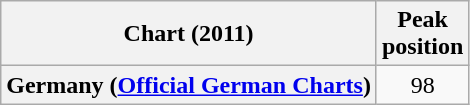<table class="wikitable plainrowheaders">
<tr>
<th>Chart (2011)</th>
<th>Peak<br>position</th>
</tr>
<tr>
<th scope="row">Germany (<a href='#'>Official German Charts</a>)</th>
<td align="center">98</td>
</tr>
</table>
